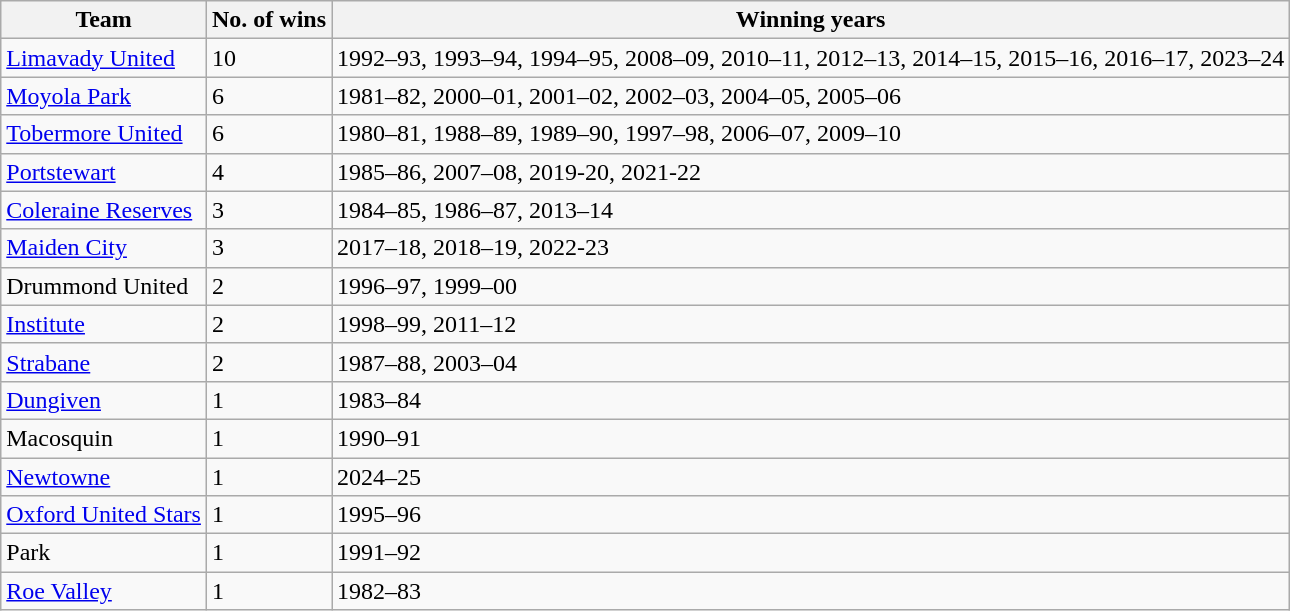<table class="wikitable">
<tr>
<th>Team</th>
<th>No. of wins</th>
<th>Winning years</th>
</tr>
<tr>
<td><a href='#'>Limavady United</a></td>
<td>10</td>
<td>1992–93, 1993–94, 1994–95, 2008–09, 2010–11, 2012–13, 2014–15, 2015–16, 2016–17, 2023–24</td>
</tr>
<tr>
<td><a href='#'>Moyola Park</a></td>
<td>6</td>
<td>1981–82, 2000–01, 2001–02, 2002–03, 2004–05, 2005–06</td>
</tr>
<tr>
<td><a href='#'>Tobermore United</a></td>
<td>6</td>
<td>1980–81, 1988–89, 1989–90, 1997–98, 2006–07, 2009–10</td>
</tr>
<tr>
<td><a href='#'>Portstewart</a></td>
<td>4</td>
<td>1985–86, 2007–08, 2019-20, 2021-22</td>
</tr>
<tr>
<td><a href='#'>Coleraine Reserves</a></td>
<td>3</td>
<td>1984–85, 1986–87, 2013–14</td>
</tr>
<tr>
<td><a href='#'>Maiden City</a></td>
<td>3</td>
<td>2017–18, 2018–19, 2022-23</td>
</tr>
<tr>
<td>Drummond United</td>
<td>2</td>
<td>1996–97, 1999–00</td>
</tr>
<tr>
<td><a href='#'>Institute</a></td>
<td>2</td>
<td>1998–99, 2011–12</td>
</tr>
<tr>
<td><a href='#'>Strabane</a></td>
<td>2</td>
<td>1987–88, 2003–04</td>
</tr>
<tr>
<td><a href='#'>Dungiven</a></td>
<td>1</td>
<td>1983–84</td>
</tr>
<tr>
<td>Macosquin</td>
<td>1</td>
<td>1990–91</td>
</tr>
<tr>
<td><a href='#'>Newtowne</a></td>
<td>1</td>
<td>2024–25</td>
</tr>
<tr>
<td><a href='#'>Oxford United Stars</a></td>
<td>1</td>
<td>1995–96</td>
</tr>
<tr>
<td>Park</td>
<td>1</td>
<td>1991–92</td>
</tr>
<tr>
<td><a href='#'>Roe Valley</a></td>
<td>1</td>
<td>1982–83</td>
</tr>
</table>
